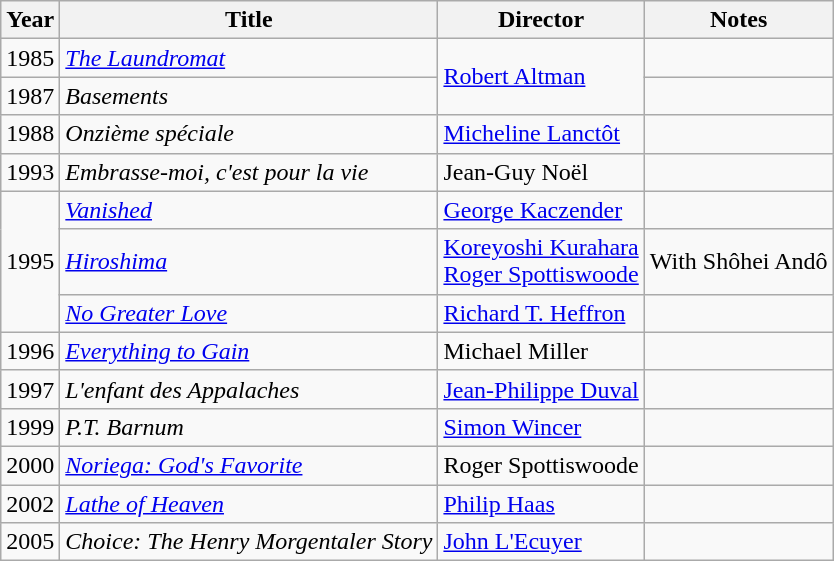<table class="wikitable">
<tr>
<th>Year</th>
<th>Title</th>
<th>Director</th>
<th>Notes</th>
</tr>
<tr>
<td>1985</td>
<td><em><a href='#'>The Laundromat</a></em></td>
<td rowspan=2><a href='#'>Robert Altman</a></td>
<td></td>
</tr>
<tr>
<td>1987</td>
<td><em>Basements</em></td>
<td></td>
</tr>
<tr>
<td>1988</td>
<td><em>Onzième spéciale</em></td>
<td><a href='#'>Micheline Lanctôt</a></td>
<td></td>
</tr>
<tr>
<td>1993</td>
<td><em>Embrasse-moi, c'est pour la vie</em></td>
<td>Jean-Guy Noël</td>
<td></td>
</tr>
<tr>
<td rowspan=3>1995</td>
<td><em><a href='#'>Vanished</a></em></td>
<td><a href='#'>George Kaczender</a></td>
<td></td>
</tr>
<tr>
<td><em><a href='#'>Hiroshima</a></em></td>
<td><a href='#'>Koreyoshi Kurahara</a><br><a href='#'>Roger Spottiswoode</a></td>
<td>With Shôhei Andô</td>
</tr>
<tr>
<td><em><a href='#'>No Greater Love</a></em></td>
<td><a href='#'>Richard T. Heffron</a></td>
<td></td>
</tr>
<tr>
<td>1996</td>
<td><em><a href='#'>Everything to Gain</a></em></td>
<td>Michael Miller</td>
<td></td>
</tr>
<tr>
<td>1997</td>
<td><em>L'enfant des Appalaches</em></td>
<td><a href='#'>Jean-Philippe Duval</a></td>
<td></td>
</tr>
<tr>
<td>1999</td>
<td><em>P.T. Barnum</em></td>
<td><a href='#'>Simon Wincer</a></td>
<td></td>
</tr>
<tr>
<td>2000</td>
<td><em><a href='#'>Noriega: God's Favorite</a></em></td>
<td>Roger Spottiswoode</td>
<td></td>
</tr>
<tr>
<td>2002</td>
<td><em><a href='#'>Lathe of Heaven</a></em></td>
<td><a href='#'>Philip Haas</a></td>
<td></td>
</tr>
<tr>
<td>2005</td>
<td><em>Choice: The Henry Morgentaler Story</em></td>
<td><a href='#'>John L'Ecuyer</a></td>
<td></td>
</tr>
</table>
